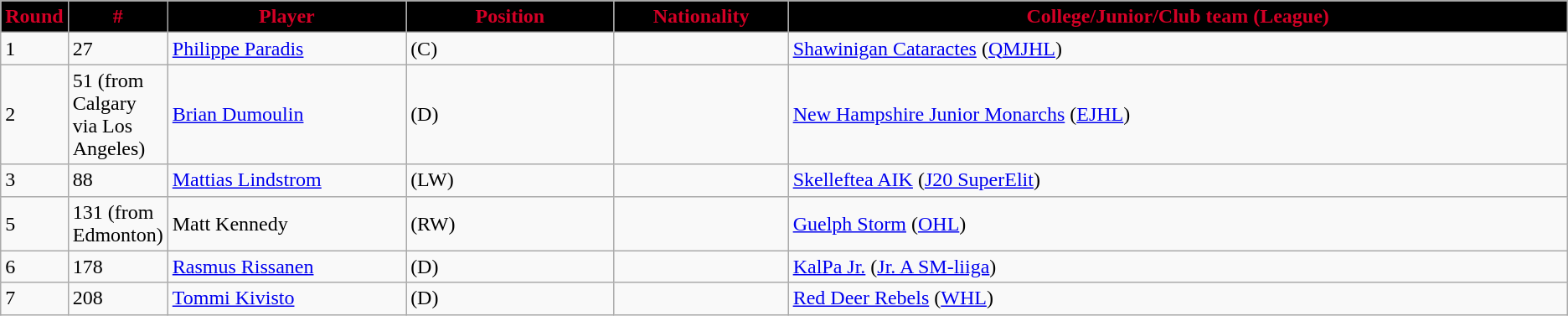<table class="wikitable">
<tr>
<th style="background:black; color:#d40026; width:2.75%;">Round</th>
<th style="background:black; color:#d40026; width:2.75%;">#</th>
<th style="background:black; color:#d40026; width:16.0%;">Player</th>
<th style="background:black; color:#d40026; width:14.0%;">Position</th>
<th style="background:black; color:#d40026; width:11.5%;">Nationality</th>
<th style="background:black; color:#d40026; width:100.0%;">College/Junior/Club team (League)</th>
</tr>
<tr>
<td>1</td>
<td>27</td>
<td><a href='#'>Philippe Paradis</a></td>
<td>(C)</td>
<td></td>
<td><a href='#'>Shawinigan Cataractes</a> (<a href='#'>QMJHL</a>)</td>
</tr>
<tr>
<td>2</td>
<td>51 (from Calgary via Los Angeles)</td>
<td><a href='#'>Brian Dumoulin</a></td>
<td>(D)</td>
<td></td>
<td><a href='#'>New Hampshire Junior Monarchs</a> (<a href='#'>EJHL</a>)</td>
</tr>
<tr>
<td>3</td>
<td>88</td>
<td><a href='#'>Mattias Lindstrom</a></td>
<td>(LW)</td>
<td></td>
<td><a href='#'>Skelleftea AIK</a> (<a href='#'>J20 SuperElit</a>)</td>
</tr>
<tr>
<td>5</td>
<td>131 (from Edmonton)</td>
<td>Matt Kennedy</td>
<td>(RW)</td>
<td></td>
<td><a href='#'>Guelph Storm</a> (<a href='#'>OHL</a>)</td>
</tr>
<tr>
<td>6</td>
<td>178</td>
<td><a href='#'>Rasmus Rissanen</a></td>
<td>(D)</td>
<td></td>
<td><a href='#'>KalPa Jr.</a> (<a href='#'>Jr. A SM-liiga</a>)</td>
</tr>
<tr>
<td>7</td>
<td>208</td>
<td><a href='#'>Tommi Kivisto</a></td>
<td>(D)</td>
<td></td>
<td><a href='#'>Red Deer Rebels</a> (<a href='#'>WHL</a>)</td>
</tr>
</table>
